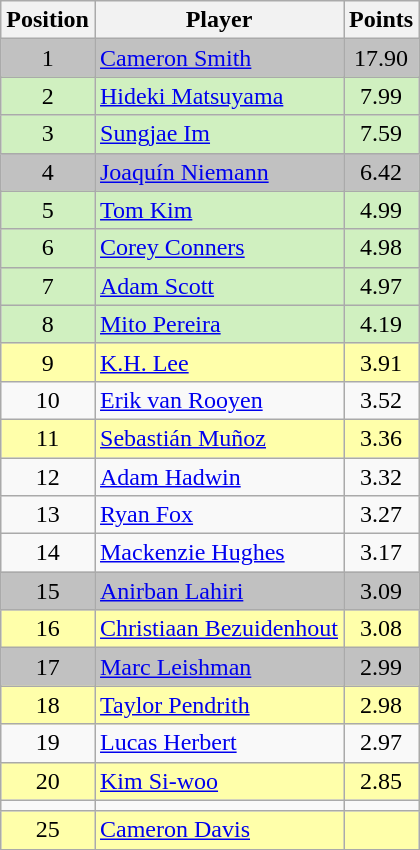<table class=wikitable style="text-align:center">
<tr>
<th>Position</th>
<th>Player</th>
<th>Points</th>
</tr>
<tr style="background:#c1c1c1;">
<td>1</td>
<td align=left><a href='#'>Cameron Smith</a></td>
<td>17.90</td>
</tr>
<tr style="background:#d0f0c0;">
<td>2</td>
<td align=left><a href='#'>Hideki Matsuyama</a></td>
<td>7.99</td>
</tr>
<tr style="background:#d0f0c0;">
<td>3</td>
<td align=left><a href='#'>Sungjae Im</a></td>
<td>7.59</td>
</tr>
<tr style="background:#c1c1c1;">
<td>4</td>
<td align=left><a href='#'>Joaquín Niemann</a></td>
<td>6.42</td>
</tr>
<tr style="background:#d0f0c0;">
<td>5</td>
<td align=left><a href='#'>Tom Kim</a></td>
<td>4.99</td>
</tr>
<tr style="background:#d0f0c0;">
<td>6</td>
<td align=left><a href='#'>Corey Conners</a></td>
<td>4.98</td>
</tr>
<tr style="background:#d0f0c0;">
<td>7</td>
<td align=left><a href='#'>Adam Scott</a></td>
<td>4.97</td>
</tr>
<tr style="background:#d0f0c0;">
<td>8</td>
<td align=left><a href='#'>Mito Pereira</a></td>
<td>4.19</td>
</tr>
<tr style="background:#ffa;">
<td>9</td>
<td align=left><a href='#'>K.H. Lee</a></td>
<td>3.91</td>
</tr>
<tr>
<td>10</td>
<td align=left><a href='#'>Erik van Rooyen</a></td>
<td>3.52</td>
</tr>
<tr style="background:#ffa;">
<td>11</td>
<td align=left><a href='#'>Sebastián Muñoz</a></td>
<td>3.36</td>
</tr>
<tr>
<td>12</td>
<td align=left><a href='#'>Adam Hadwin</a></td>
<td>3.32</td>
</tr>
<tr>
<td>13</td>
<td align=left><a href='#'>Ryan Fox</a></td>
<td>3.27</td>
</tr>
<tr>
<td>14</td>
<td align=left><a href='#'>Mackenzie Hughes</a></td>
<td>3.17</td>
</tr>
<tr style="background:#c1c1c1;">
<td>15</td>
<td align=left><a href='#'>Anirban Lahiri</a></td>
<td>3.09</td>
</tr>
<tr style="background:#ffa;">
<td>16</td>
<td align=left><a href='#'>Christiaan Bezuidenhout</a></td>
<td>3.08</td>
</tr>
<tr style="background:#c1c1c1;">
<td>17</td>
<td align=left><a href='#'>Marc Leishman</a></td>
<td>2.99</td>
</tr>
<tr style="background:#ffa;">
<td>18</td>
<td align=left><a href='#'>Taylor Pendrith</a></td>
<td>2.98</td>
</tr>
<tr>
<td>19</td>
<td align=left><a href='#'>Lucas Herbert</a></td>
<td>2.97</td>
</tr>
<tr style="background:#ffa;">
<td>20</td>
<td align=left><a href='#'>Kim Si-woo</a></td>
<td>2.85</td>
</tr>
<tr>
<td></td>
<td></td>
<td></td>
</tr>
<tr style="background:#ffa;">
<td>25</td>
<td align=left><a href='#'>Cameron Davis</a></td>
<td></td>
</tr>
</table>
